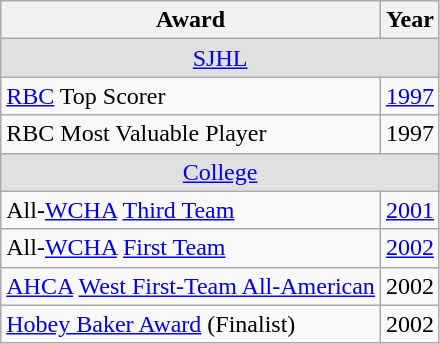<table class="wikitable">
<tr>
<th>Award</th>
<th>Year</th>
</tr>
<tr ALIGN="center" bgcolor="#e0e0e0">
<td colspan="3"><a href='#'>SJHL</a></td>
</tr>
<tr>
<td><a href='#'>RBC</a> Top Scorer</td>
<td><a href='#'>1997</a></td>
</tr>
<tr>
<td>RBC Most Valuable Player</td>
<td>1997</td>
</tr>
<tr ALIGN="center" bgcolor="#e0e0e0">
<td colspan="3"><a href='#'>College</a></td>
</tr>
<tr>
<td>All-<a href='#'>WCHA</a> <a href='#'>Third Team</a></td>
<td><a href='#'>2001</a></td>
</tr>
<tr>
<td>All-<a href='#'>WCHA</a> <a href='#'>First Team</a></td>
<td><a href='#'>2002</a></td>
</tr>
<tr>
<td><a href='#'>AHCA</a> <a href='#'>West First-Team All-American</a></td>
<td>2002</td>
</tr>
<tr>
<td><a href='#'>Hobey Baker Award</a> (Finalist)</td>
<td>2002</td>
</tr>
</table>
